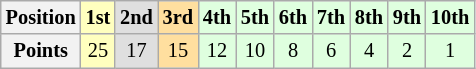<table class="wikitable" style="font-size: 85%;">
<tr>
<th>Position</th>
<td style="background:#ffffbf" align="center"><strong>1st</strong></td>
<td style="background:#dfdfdf" align="center"><strong>2nd</strong></td>
<td style="background:#ffdf9f" align="center"><strong>3rd</strong></td>
<td style="background:#dfffdf" align="center"><strong>4th</strong></td>
<td style="background:#dfffdf" align="center"><strong>5th</strong></td>
<td style="background:#dfffdf" align="center"><strong>6th</strong></td>
<td style="background:#dfffdf" align="center"><strong>7th</strong></td>
<td style="background:#dfffdf" align="center"><strong>8th</strong></td>
<td style="background:#dfffdf" align="center"><strong>9th</strong></td>
<td style="background:#dfffdf" align="center"><strong>10th</strong></td>
</tr>
<tr>
<th>Points</th>
<td style="background:#ffffbf" align="center">25</td>
<td style="background:#dfdfdf" align="center">17</td>
<td style="background:#ffdf9f" align="center">15</td>
<td style="background:#dfffdf" align="center">12</td>
<td style="background:#dfffdf" align="center">10</td>
<td style="background:#dfffdf" align="center">8</td>
<td style="background:#dfffdf" align="center">6</td>
<td style="background:#dfffdf" align="center">4</td>
<td style="background:#dfffdf" align="center">2</td>
<td style="background:#dfffdf" align="center">1</td>
</tr>
</table>
